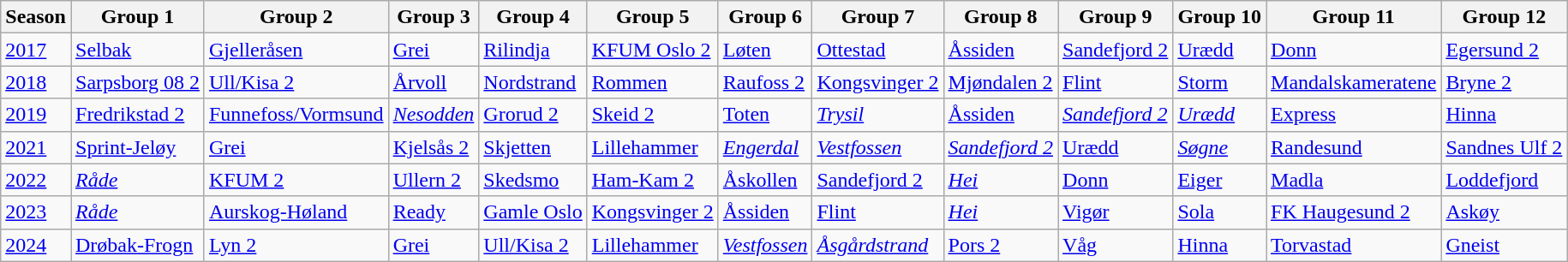<table clear="left" class="wikitable">
<tr>
<th>Season</th>
<th>Group 1</th>
<th>Group 2</th>
<th>Group 3</th>
<th>Group 4</th>
<th>Group 5</th>
<th>Group 6</th>
<th>Group 7</th>
<th>Group 8</th>
<th>Group 9</th>
<th>Group 10</th>
<th>Group 11</th>
<th>Group 12</th>
</tr>
<tr>
<td><a href='#'>2017</a></td>
<td><a href='#'>Selbak</a></td>
<td><a href='#'>Gjelleråsen</a></td>
<td><a href='#'>Grei</a></td>
<td><a href='#'>Rilindja</a></td>
<td><a href='#'>KFUM Oslo 2</a></td>
<td><a href='#'>Løten</a></td>
<td><a href='#'>Ottestad</a></td>
<td><a href='#'>Åssiden</a></td>
<td><a href='#'>Sandefjord 2</a></td>
<td><a href='#'>Urædd</a></td>
<td><a href='#'>Donn</a></td>
<td><a href='#'>Egersund 2</a></td>
</tr>
<tr>
<td><a href='#'>2018</a></td>
<td><a href='#'>Sarpsborg 08 2</a></td>
<td><a href='#'>Ull/Kisa 2</a></td>
<td><a href='#'>Årvoll</a></td>
<td><a href='#'>Nordstrand</a></td>
<td><a href='#'>Rommen</a></td>
<td><a href='#'>Raufoss 2</a></td>
<td><a href='#'>Kongsvinger 2</a></td>
<td><a href='#'>Mjøndalen 2</a></td>
<td><a href='#'>Flint</a></td>
<td><a href='#'>Storm</a></td>
<td><a href='#'>Mandalskameratene</a></td>
<td><a href='#'>Bryne 2</a></td>
</tr>
<tr>
<td><a href='#'>2019</a></td>
<td><a href='#'>Fredrikstad 2</a></td>
<td><a href='#'>Funnefoss/Vormsund</a></td>
<td><em><a href='#'>Nesodden</a></em></td>
<td><a href='#'>Grorud 2</a></td>
<td><a href='#'>Skeid 2</a></td>
<td><a href='#'>Toten</a></td>
<td><em><a href='#'>Trysil</a></em></td>
<td><a href='#'>Åssiden</a></td>
<td><em><a href='#'>Sandefjord 2</a></em></td>
<td><em><a href='#'>Urædd</a></em></td>
<td><a href='#'>Express</a></td>
<td><a href='#'>Hinna</a></td>
</tr>
<tr>
<td><a href='#'>2021</a></td>
<td><a href='#'>Sprint-Jeløy</a></td>
<td><a href='#'>Grei</a></td>
<td><a href='#'>Kjelsås 2</a></td>
<td><a href='#'>Skjetten</a></td>
<td><a href='#'>Lillehammer</a></td>
<td><em><a href='#'>Engerdal</a></em></td>
<td><em><a href='#'>Vestfossen</a></em></td>
<td><em><a href='#'>Sandefjord 2</a></em></td>
<td><a href='#'>Urædd</a></td>
<td><em><a href='#'>Søgne</a></em></td>
<td><a href='#'>Randesund</a></td>
<td><a href='#'>Sandnes Ulf 2</a></td>
</tr>
<tr>
<td><a href='#'>2022</a></td>
<td><em><a href='#'>Råde</a></em></td>
<td><a href='#'>KFUM 2</a></td>
<td><a href='#'>Ullern 2</a></td>
<td><a href='#'>Skedsmo</a></td>
<td><a href='#'>Ham-Kam 2</a></td>
<td><a href='#'>Åskollen</a></td>
<td><a href='#'>Sandefjord 2</a></td>
<td><em><a href='#'>Hei</a></em></td>
<td><a href='#'>Donn</a></td>
<td><a href='#'>Eiger</a></td>
<td><a href='#'>Madla</a></td>
<td><a href='#'>Loddefjord</a></td>
</tr>
<tr>
<td><a href='#'>2023</a></td>
<td><em><a href='#'>Råde</a></em></td>
<td><a href='#'>Aurskog-Høland</a></td>
<td><a href='#'>Ready</a></td>
<td><a href='#'>Gamle Oslo</a></td>
<td><a href='#'>Kongsvinger 2</a></td>
<td><a href='#'>Åssiden</a></td>
<td><a href='#'>Flint</a></td>
<td><em><a href='#'>Hei</a></em></td>
<td><a href='#'>Vigør</a></td>
<td><a href='#'>Sola</a></td>
<td><a href='#'>FK Haugesund 2</a></td>
<td><a href='#'>Askøy</a></td>
</tr>
<tr>
<td><a href='#'>2024</a></td>
<td><a href='#'>Drøbak-Frogn</a></td>
<td><a href='#'>Lyn 2</a></td>
<td><a href='#'>Grei</a></td>
<td><a href='#'>Ull/Kisa 2</a></td>
<td><a href='#'>Lillehammer</a></td>
<td><em><a href='#'>Vestfossen</a></em></td>
<td><em><a href='#'>Åsgårdstrand</a></em></td>
<td><a href='#'>Pors 2</a></td>
<td><a href='#'>Våg</a></td>
<td><a href='#'>Hinna</a></td>
<td><a href='#'>Torvastad</a></td>
<td><a href='#'>Gneist</a></td>
</tr>
</table>
